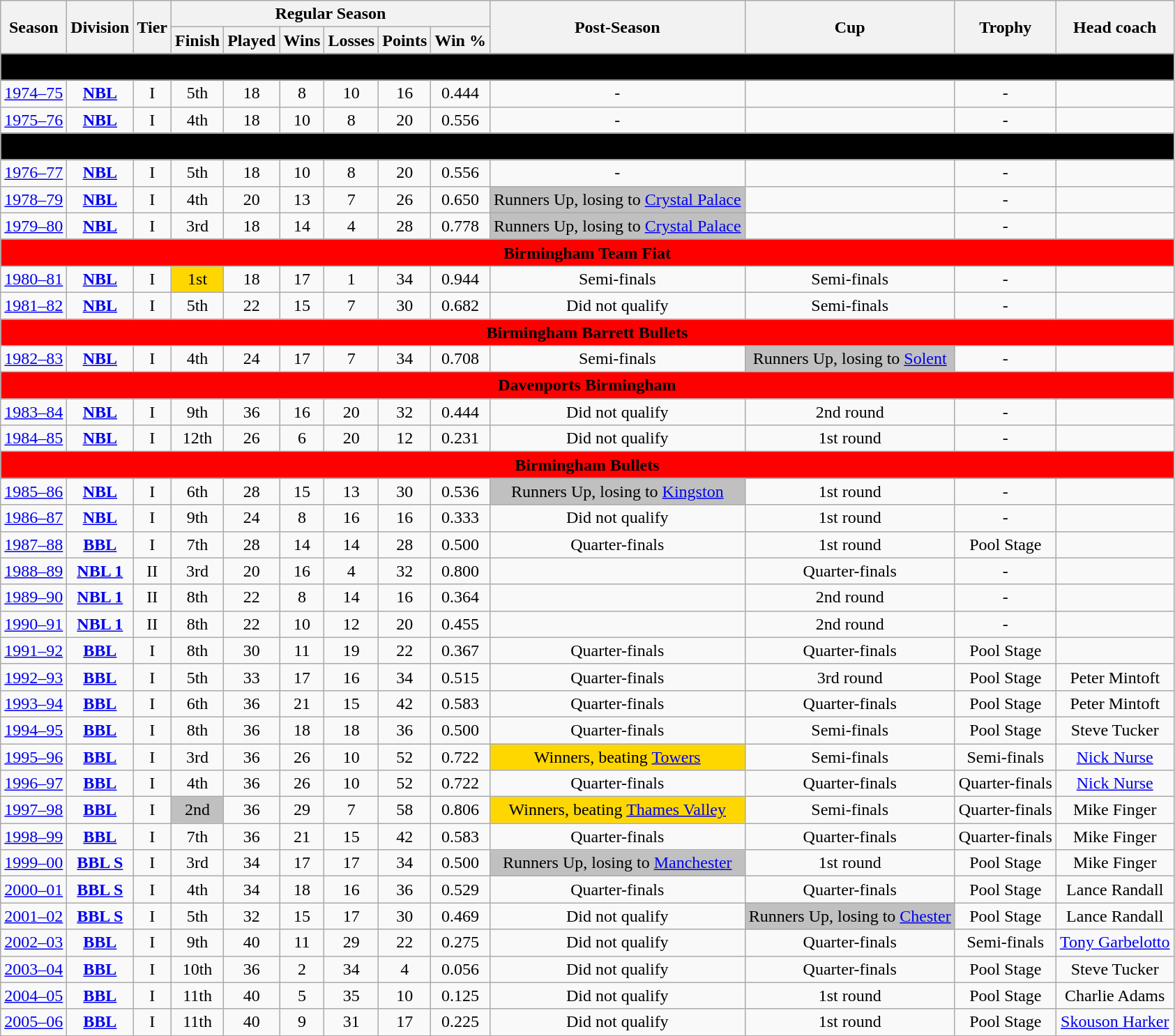<table class="wikitable" style="font-size:100%;">
<tr bgcolor="#efefef">
<th rowspan="2">Season</th>
<th rowspan="2">Division</th>
<th rowspan="2">Tier</th>
<th colspan="6">Regular Season</th>
<th rowspan="2">Post-Season</th>
<th rowspan="2">Cup</th>
<th rowspan="2">Trophy</th>
<th rowspan="2">Head coach</th>
</tr>
<tr>
<th>Finish</th>
<th>Played</th>
<th>Wins</th>
<th>Losses</th>
<th>Points</th>
<th>Win %</th>
</tr>
<tr>
<td colspan="13" align=center bgcolor="black"><span><strong>Coventry Granwood</strong></span></td>
</tr>
<tr>
<td style="text-align:center;"><a href='#'>1974–75</a></td>
<td style="text-align:center;"><strong><a href='#'>NBL</a></strong></td>
<td style="text-align:center;">I</td>
<td style="text-align:center;">5th</td>
<td style="text-align:center;">18</td>
<td style="text-align:center;">8</td>
<td style="text-align:center;">10</td>
<td style="text-align:center;">16</td>
<td style="text-align:center;">0.444</td>
<td style="text-align:center;">-</td>
<td style="text-align:center;"></td>
<td style="text-align:center;">-</td>
<td style="text-align:center;"></td>
</tr>
<tr>
<td style="text-align:center;"><a href='#'>1975–76</a></td>
<td style="text-align:center;"><strong><a href='#'>NBL</a></strong></td>
<td style="text-align:center;">I</td>
<td style="text-align:center;">4th</td>
<td style="text-align:center;">18</td>
<td style="text-align:center;">10</td>
<td style="text-align:center;">8</td>
<td style="text-align:center;">20</td>
<td style="text-align:center;">0.556</td>
<td style="text-align:center;">-</td>
<td style="text-align:center;"></td>
<td style="text-align:center;">-</td>
<td style="text-align:center;"></td>
</tr>
<tr>
<td colspan="13" align=center bgcolor="black"><span><strong>Coventry Team Fiat</strong></span></td>
</tr>
<tr>
<td style="text-align:center;"><a href='#'>1976–77</a></td>
<td style="text-align:center;"><strong><a href='#'>NBL</a></strong></td>
<td style="text-align:center;">I</td>
<td style="text-align:center;">5th</td>
<td style="text-align:center;">18</td>
<td style="text-align:center;">10</td>
<td style="text-align:center;">8</td>
<td style="text-align:center;">20</td>
<td style="text-align:center;">0.556</td>
<td style="text-align:center;">-</td>
<td style="text-align:center;"></td>
<td style="text-align:center;">-</td>
<td style="text-align:center;"></td>
</tr>
<tr>
<td style="text-align:center;"><a href='#'>1978–79</a></td>
<td style="text-align:center;"><strong><a href='#'>NBL</a></strong></td>
<td style="text-align:center;">I</td>
<td style="text-align:center;">4th</td>
<td style="text-align:center;">20</td>
<td style="text-align:center;">13</td>
<td style="text-align:center;">7</td>
<td style="text-align:center;">26</td>
<td style="text-align:center;">0.650</td>
<td style="text-align:center;"bgcolor=silver>Runners Up, losing to <a href='#'>Crystal Palace</a></td>
<td style="text-align:center;"></td>
<td style="text-align:center;">-</td>
<td style="text-align:center;"></td>
</tr>
<tr>
<td style="text-align:center;"><a href='#'>1979–80</a></td>
<td style="text-align:center;"><strong><a href='#'>NBL</a></strong></td>
<td style="text-align:center;">I</td>
<td style="text-align:center;">3rd</td>
<td style="text-align:center;">18</td>
<td style="text-align:center;">14</td>
<td style="text-align:center;">4</td>
<td style="text-align:center;">28</td>
<td style="text-align:center;">0.778</td>
<td style="text-align:center;"bgcolor=silver>Runners Up, losing to <a href='#'>Crystal Palace</a></td>
<td style="text-align:center;"></td>
<td style="text-align:center;">-</td>
<td style="text-align:center;"></td>
</tr>
<tr>
<td colspan="13" align=center bgcolor="red"><span><strong>Birmingham Team Fiat</strong></span></td>
</tr>
<tr>
<td style="text-align:center;"><a href='#'>1980–81</a></td>
<td style="text-align:center;"><strong><a href='#'>NBL</a></strong></td>
<td style="text-align:center;">I</td>
<td style="text-align:center;"bgcolor=gold>1st</td>
<td style="text-align:center;">18</td>
<td style="text-align:center;">17</td>
<td style="text-align:center;">1</td>
<td style="text-align:center;">34</td>
<td style="text-align:center;">0.944</td>
<td style="text-align:center;">Semi-finals</td>
<td style="text-align:center;">Semi-finals</td>
<td style="text-align:center;">-</td>
<td style="text-align:center;"></td>
</tr>
<tr>
<td style="text-align:center;"><a href='#'>1981–82</a></td>
<td style="text-align:center;"><strong><a href='#'>NBL</a></strong></td>
<td style="text-align:center;">I</td>
<td style="text-align:center;">5th</td>
<td style="text-align:center;">22</td>
<td style="text-align:center;">15</td>
<td style="text-align:center;">7</td>
<td style="text-align:center;">30</td>
<td style="text-align:center;">0.682</td>
<td style="text-align:center;">Did not qualify</td>
<td style="text-align:center;">Semi-finals</td>
<td style="text-align:center;">-</td>
<td style="text-align:center;"></td>
</tr>
<tr>
<td colspan="13" align=center bgcolor="red"><span><strong>Birmingham Barrett Bullets</strong></span></td>
</tr>
<tr>
<td style="text-align:center;"><a href='#'>1982–83</a></td>
<td style="text-align:center;"><strong><a href='#'>NBL</a></strong></td>
<td style="text-align:center;">I</td>
<td style="text-align:center;">4th</td>
<td style="text-align:center;">24</td>
<td style="text-align:center;">17</td>
<td style="text-align:center;">7</td>
<td style="text-align:center;">34</td>
<td style="text-align:center;">0.708</td>
<td style="text-align:center;">Semi-finals</td>
<td style="text-align:center;"bgcolor=silver>Runners Up, losing to <a href='#'>Solent</a></td>
<td style="text-align:center;">-</td>
<td style="text-align:center;"></td>
</tr>
<tr>
<td colspan="13" align=center bgcolor="red"><span><strong>Davenports Birmingham</strong></span></td>
</tr>
<tr>
<td style="text-align:center;"><a href='#'>1983–84</a></td>
<td style="text-align:center;"><strong><a href='#'>NBL</a></strong></td>
<td style="text-align:center;">I</td>
<td style="text-align:center;">9th</td>
<td style="text-align:center;">36</td>
<td style="text-align:center;">16</td>
<td style="text-align:center;">20</td>
<td style="text-align:center;">32</td>
<td style="text-align:center;">0.444</td>
<td style="text-align:center;">Did not qualify</td>
<td style="text-align:center;">2nd round</td>
<td style="text-align:center;">-</td>
<td style="text-align:center;"></td>
</tr>
<tr>
<td style="text-align:center;"><a href='#'>1984–85</a></td>
<td style="text-align:center;"><strong><a href='#'>NBL</a></strong></td>
<td style="text-align:center;">I</td>
<td style="text-align:center;">12th</td>
<td style="text-align:center;">26</td>
<td style="text-align:center;">6</td>
<td style="text-align:center;">20</td>
<td style="text-align:center;">12</td>
<td style="text-align:center;">0.231</td>
<td style="text-align:center;">Did not qualify</td>
<td style="text-align:center;">1st round</td>
<td style="text-align:center;">-</td>
<td style="text-align:center;"></td>
</tr>
<tr>
<td colspan="13" align=center bgcolor="red"><span><strong>Birmingham Bullets</strong></span></td>
</tr>
<tr>
<td style="text-align:center;"><a href='#'>1985–86</a></td>
<td style="text-align:center;"><strong><a href='#'>NBL</a></strong></td>
<td style="text-align:center;">I</td>
<td style="text-align:center;">6th</td>
<td style="text-align:center;">28</td>
<td style="text-align:center;">15</td>
<td style="text-align:center;">13</td>
<td style="text-align:center;">30</td>
<td style="text-align:center;">0.536</td>
<td style="text-align:center;"bgcolor=silver>Runners Up, losing to <a href='#'>Kingston</a></td>
<td style="text-align:center;">1st round</td>
<td style="text-align:center;">-</td>
<td style="text-align:center;"></td>
</tr>
<tr>
<td style="text-align:center;"><a href='#'>1986–87</a></td>
<td style="text-align:center;"><strong><a href='#'>NBL</a></strong></td>
<td style="text-align:center;">I</td>
<td style="text-align:center;">9th</td>
<td style="text-align:center;">24</td>
<td style="text-align:center;">8</td>
<td style="text-align:center;">16</td>
<td style="text-align:center;">16</td>
<td style="text-align:center;">0.333</td>
<td style="text-align:center;">Did not qualify</td>
<td style="text-align:center;">1st round</td>
<td style="text-align:center;">-</td>
<td style="text-align:center;"></td>
</tr>
<tr>
<td style="text-align:center;"><a href='#'>1987–88</a></td>
<td style="text-align:center;"><strong><a href='#'>BBL</a></strong></td>
<td style="text-align:center;">I</td>
<td style="text-align:center;">7th</td>
<td style="text-align:center;">28</td>
<td style="text-align:center;">14</td>
<td style="text-align:center;">14</td>
<td style="text-align:center;">28</td>
<td style="text-align:center;">0.500</td>
<td style="text-align:center;">Quarter-finals</td>
<td style="text-align:center;">1st round</td>
<td style="text-align:center;">Pool Stage</td>
<td style="text-align:center;"></td>
</tr>
<tr>
<td style="text-align:center;"><a href='#'>1988–89</a></td>
<td style="text-align:center;"><strong><a href='#'>NBL 1</a></strong></td>
<td style="text-align:center;">II</td>
<td style="text-align:center;">3rd</td>
<td style="text-align:center;">20</td>
<td style="text-align:center;">16</td>
<td style="text-align:center;">4</td>
<td style="text-align:center;">32</td>
<td style="text-align:center;">0.800</td>
<td style="text-align:center;"></td>
<td style="text-align:center;">Quarter-finals</td>
<td style="text-align:center;">-</td>
<td style="text-align:center;"></td>
</tr>
<tr>
<td style="text-align:center;"><a href='#'>1989–90</a></td>
<td style="text-align:center;"><strong><a href='#'>NBL 1</a></strong></td>
<td style="text-align:center;">II</td>
<td style="text-align:center;">8th</td>
<td style="text-align:center;">22</td>
<td style="text-align:center;">8</td>
<td style="text-align:center;">14</td>
<td style="text-align:center;">16</td>
<td style="text-align:center;">0.364</td>
<td style="text-align:center;"></td>
<td style="text-align:center;">2nd round</td>
<td style="text-align:center;">-</td>
<td style="text-align:center;"></td>
</tr>
<tr>
<td style="text-align:center;"><a href='#'>1990–91</a></td>
<td style="text-align:center;"><strong><a href='#'>NBL 1</a></strong></td>
<td style="text-align:center;">II</td>
<td style="text-align:center;">8th</td>
<td style="text-align:center;">22</td>
<td style="text-align:center;">10</td>
<td style="text-align:center;">12</td>
<td style="text-align:center;">20</td>
<td style="text-align:center;">0.455</td>
<td style="text-align:center;"></td>
<td style="text-align:center;">2nd round</td>
<td style="text-align:center;">-</td>
<td style="text-align:center;"></td>
</tr>
<tr>
<td style="text-align:center;"><a href='#'>1991–92</a></td>
<td style="text-align:center;"><strong><a href='#'>BBL</a></strong></td>
<td style="text-align:center;">I</td>
<td style="text-align:center;">8th</td>
<td style="text-align:center;">30</td>
<td style="text-align:center;">11</td>
<td style="text-align:center;">19</td>
<td style="text-align:center;">22</td>
<td style="text-align:center;">0.367</td>
<td style="text-align:center;">Quarter-finals</td>
<td style="text-align:center;">Quarter-finals</td>
<td style="text-align:center;">Pool Stage</td>
<td style="text-align:center;"></td>
</tr>
<tr>
<td style="text-align:center;"><a href='#'>1992–93</a></td>
<td style="text-align:center;"><strong><a href='#'>BBL</a></strong></td>
<td style="text-align:center;">I</td>
<td style="text-align:center;">5th</td>
<td style="text-align:center;">33</td>
<td style="text-align:center;">17</td>
<td style="text-align:center;">16</td>
<td style="text-align:center;">34</td>
<td style="text-align:center;">0.515</td>
<td style="text-align:center;">Quarter-finals</td>
<td style="text-align:center;">3rd round</td>
<td style="text-align:center;">Pool Stage</td>
<td style="text-align:center;">Peter Mintoft</td>
</tr>
<tr>
<td style="text-align:center;"><a href='#'>1993–94</a></td>
<td style="text-align:center;"><strong><a href='#'>BBL</a></strong></td>
<td style="text-align:center;">I</td>
<td style="text-align:center;">6th</td>
<td style="text-align:center;">36</td>
<td style="text-align:center;">21</td>
<td style="text-align:center;">15</td>
<td style="text-align:center;">42</td>
<td style="text-align:center;">0.583</td>
<td style="text-align:center;">Quarter-finals</td>
<td style="text-align:center;">Quarter-finals</td>
<td style="text-align:center;">Pool Stage</td>
<td style="text-align:center;">Peter Mintoft</td>
</tr>
<tr>
<td style="text-align:center;"><a href='#'>1994–95</a></td>
<td style="text-align:center;"><strong><a href='#'>BBL</a></strong></td>
<td style="text-align:center;">I</td>
<td style="text-align:center;">8th</td>
<td style="text-align:center;">36</td>
<td style="text-align:center;">18</td>
<td style="text-align:center;">18</td>
<td style="text-align:center;">36</td>
<td style="text-align:center;">0.500</td>
<td style="text-align:center;">Quarter-finals</td>
<td style="text-align:center;">Semi-finals</td>
<td style="text-align:center;">Pool Stage</td>
<td style="text-align:center;">Steve Tucker</td>
</tr>
<tr>
<td style="text-align:center;"><a href='#'>1995–96</a></td>
<td style="text-align:center;"><strong><a href='#'>BBL</a></strong></td>
<td style="text-align:center;">I</td>
<td style="text-align:center;">3rd</td>
<td style="text-align:center;">36</td>
<td style="text-align:center;">26</td>
<td style="text-align:center;">10</td>
<td style="text-align:center;">52</td>
<td style="text-align:center;">0.722</td>
<td style="text-align:center;"bgcolor=gold>Winners, beating <a href='#'>Towers</a></td>
<td style="text-align:center;">Semi-finals</td>
<td style="text-align:center;">Semi-finals</td>
<td style="text-align:center;"><a href='#'>Nick Nurse</a></td>
</tr>
<tr>
<td style="text-align:center;"><a href='#'>1996–97</a></td>
<td style="text-align:center;"><strong><a href='#'>BBL</a></strong></td>
<td style="text-align:center;">I</td>
<td style="text-align:center;">4th</td>
<td style="text-align:center;">36</td>
<td style="text-align:center;">26</td>
<td style="text-align:center;">10</td>
<td style="text-align:center;">52</td>
<td style="text-align:center;">0.722</td>
<td style="text-align:center;">Quarter-finals</td>
<td style="text-align:center;">Quarter-finals</td>
<td style="text-align:center;">Quarter-finals</td>
<td style="text-align:center;"><a href='#'>Nick Nurse</a></td>
</tr>
<tr>
<td style="text-align:center;"><a href='#'>1997–98</a></td>
<td style="text-align:center;"><strong><a href='#'>BBL</a></strong></td>
<td style="text-align:center;">I</td>
<td style="text-align:center;"bgcolor=silver>2nd</td>
<td style="text-align:center;">36</td>
<td style="text-align:center;">29</td>
<td style="text-align:center;">7</td>
<td style="text-align:center;">58</td>
<td style="text-align:center;">0.806</td>
<td style="text-align:center;"bgcolor=gold>Winners, beating <a href='#'>Thames Valley</a></td>
<td style="text-align:center;">Semi-finals</td>
<td style="text-align:center;">Quarter-finals</td>
<td style="text-align:center;">Mike Finger</td>
</tr>
<tr>
<td style="text-align:center;"><a href='#'>1998–99</a></td>
<td style="text-align:center;"><strong><a href='#'>BBL</a></strong></td>
<td style="text-align:center;">I</td>
<td style="text-align:center;">7th</td>
<td style="text-align:center;">36</td>
<td style="text-align:center;">21</td>
<td style="text-align:center;">15</td>
<td style="text-align:center;">42</td>
<td style="text-align:center;">0.583</td>
<td style="text-align:center;">Quarter-finals</td>
<td style="text-align:center;">Quarter-finals</td>
<td style="text-align:center;">Quarter-finals</td>
<td style="text-align:center;">Mike Finger</td>
</tr>
<tr>
<td style="text-align:center;"><a href='#'>1999–00</a></td>
<td style="text-align:center;"><strong><a href='#'>BBL S</a></strong></td>
<td style="text-align:center;">I</td>
<td style="text-align:center;">3rd</td>
<td style="text-align:center;">34</td>
<td style="text-align:center;">17</td>
<td style="text-align:center;">17</td>
<td style="text-align:center;">34</td>
<td style="text-align:center;">0.500</td>
<td style="text-align:center;"bgcolor=silver>Runners Up, losing to <a href='#'>Manchester</a></td>
<td style="text-align:center;">1st round</td>
<td style="text-align:center;">Pool Stage</td>
<td style="text-align:center;">Mike Finger</td>
</tr>
<tr>
<td style="text-align:center;"><a href='#'>2000–01</a></td>
<td style="text-align:center;"><strong><a href='#'>BBL S</a></strong></td>
<td style="text-align:center;">I</td>
<td style="text-align:center;">4th</td>
<td style="text-align:center;">34</td>
<td style="text-align:center;">18</td>
<td style="text-align:center;">16</td>
<td style="text-align:center;">36</td>
<td style="text-align:center;">0.529</td>
<td style="text-align:center;">Quarter-finals</td>
<td style="text-align:center;">Quarter-finals</td>
<td style="text-align:center;">Pool Stage</td>
<td style="text-align:center;">Lance Randall</td>
</tr>
<tr>
<td style="text-align:center;"><a href='#'>2001–02</a></td>
<td style="text-align:center;"><strong><a href='#'>BBL S</a></strong></td>
<td style="text-align:center;">I</td>
<td style="text-align:center;">5th</td>
<td style="text-align:center;">32</td>
<td style="text-align:center;">15</td>
<td style="text-align:center;">17</td>
<td style="text-align:center;">30</td>
<td style="text-align:center;">0.469</td>
<td style="text-align:center;">Did not qualify</td>
<td style="text-align:center;"bgcolor=silver>Runners Up, losing to <a href='#'>Chester</a></td>
<td style="text-align:center;">Pool Stage</td>
<td style="text-align:center;">Lance Randall</td>
</tr>
<tr>
<td style="text-align:center;"><a href='#'>2002–03</a></td>
<td style="text-align:center;"><strong><a href='#'>BBL</a></strong></td>
<td style="text-align:center;">I</td>
<td style="text-align:center;">9th</td>
<td style="text-align:center;">40</td>
<td style="text-align:center;">11</td>
<td style="text-align:center;">29</td>
<td style="text-align:center;">22</td>
<td style="text-align:center;">0.275</td>
<td style="text-align:center;">Did not qualify</td>
<td style="text-align:center;">Quarter-finals</td>
<td style="text-align:center;">Semi-finals</td>
<td style="text-align:center;"><a href='#'>Tony Garbelotto</a></td>
</tr>
<tr>
<td style="text-align:center;"><a href='#'>2003–04</a></td>
<td style="text-align:center;"><strong><a href='#'>BBL</a></strong></td>
<td style="text-align:center;">I</td>
<td style="text-align:center;">10th</td>
<td style="text-align:center;">36</td>
<td style="text-align:center;">2</td>
<td style="text-align:center;">34</td>
<td style="text-align:center;">4</td>
<td style="text-align:center;">0.056</td>
<td style="text-align:center;">Did not qualify</td>
<td style="text-align:center;">Quarter-finals</td>
<td style="text-align:center;">Pool Stage</td>
<td style="text-align:center;">Steve Tucker</td>
</tr>
<tr>
<td style="text-align:center;"><a href='#'>2004–05</a></td>
<td style="text-align:center;"><strong><a href='#'>BBL</a></strong></td>
<td style="text-align:center;">I</td>
<td style="text-align:center;">11th</td>
<td style="text-align:center;">40</td>
<td style="text-align:center;">5</td>
<td style="text-align:center;">35</td>
<td style="text-align:center;">10</td>
<td style="text-align:center;">0.125</td>
<td style="text-align:center;">Did not qualify</td>
<td style="text-align:center;">1st round</td>
<td style="text-align:center;">Pool Stage</td>
<td style="text-align:center;">Charlie Adams</td>
</tr>
<tr>
<td style="text-align:center;"><a href='#'>2005–06</a></td>
<td style="text-align:center;"><strong><a href='#'>BBL</a></strong></td>
<td style="text-align:center;">I</td>
<td style="text-align:center;">11th</td>
<td style="text-align:center;">40</td>
<td style="text-align:center;">9</td>
<td style="text-align:center;">31</td>
<td style="text-align:center;">17</td>
<td style="text-align:center;">0.225</td>
<td style="text-align:center;">Did not qualify</td>
<td style="text-align:center;">1st round</td>
<td style="text-align:center;">Pool Stage</td>
<td style="text-align:center;"><a href='#'>Skouson Harker</a></td>
</tr>
</table>
